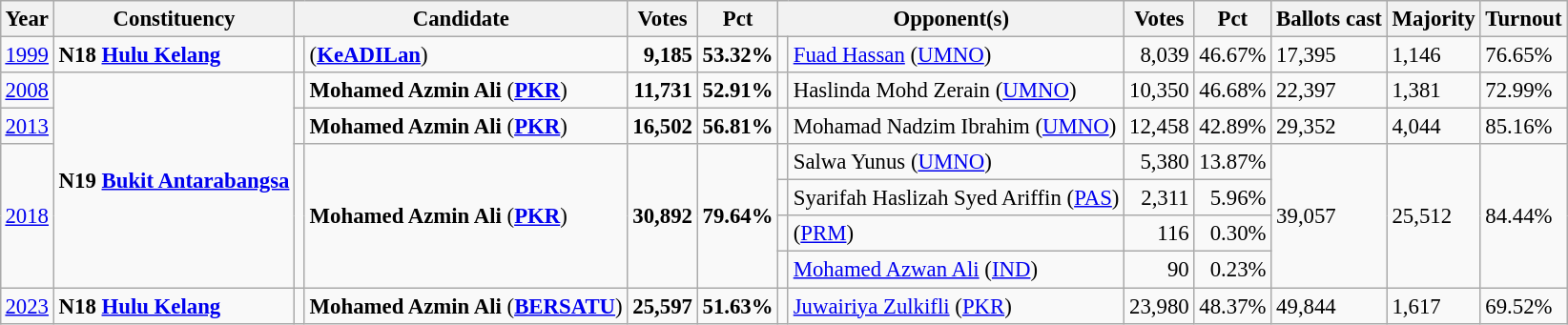<table class="wikitable" style="margin:0.5em ; font-size:95%">
<tr>
<th>Year</th>
<th>Constituency</th>
<th colspan=2>Candidate</th>
<th>Votes</th>
<th>Pct</th>
<th colspan=2>Opponent(s)</th>
<th>Votes</th>
<th>Pct</th>
<th>Ballots cast</th>
<th>Majority</th>
<th>Turnout</th>
</tr>
<tr>
<td><a href='#'>1999</a></td>
<td><strong>N18 <a href='#'>Hulu Kelang</a></strong></td>
<td></td>
<td> (<a href='#'><strong>KeADILan</strong></a>)</td>
<td align="right"><strong>9,185</strong></td>
<td><strong>53.32%</strong></td>
<td></td>
<td><a href='#'>Fuad Hassan</a> (<a href='#'>UMNO</a>)</td>
<td align="right">8,039</td>
<td>46.67%</td>
<td>17,395</td>
<td>1,146</td>
<td>76.65%</td>
</tr>
<tr>
<td><a href='#'>2008</a></td>
<td rowspan=6><strong>N19 <a href='#'>Bukit Antarabangsa</a></strong></td>
<td></td>
<td><strong>Mohamed Azmin Ali</strong> (<a href='#'><strong>PKR</strong></a>)</td>
<td align="right"><strong>11,731</strong></td>
<td><strong>52.91%</strong></td>
<td></td>
<td>Haslinda Mohd Zerain (<a href='#'>UMNO</a>)</td>
<td align="right">10,350</td>
<td>46.68%</td>
<td>22,397</td>
<td>1,381</td>
<td>72.99%</td>
</tr>
<tr>
<td><a href='#'>2013</a></td>
<td></td>
<td><strong>Mohamed Azmin Ali</strong> (<a href='#'><strong>PKR</strong></a>)</td>
<td align="right"><strong>16,502</strong></td>
<td><strong>56.81%</strong></td>
<td></td>
<td>Mohamad Nadzim Ibrahim (<a href='#'>UMNO</a>)</td>
<td align="right">12,458</td>
<td>42.89%</td>
<td>29,352</td>
<td>4,044</td>
<td>85.16%</td>
</tr>
<tr>
<td rowspan=4><a href='#'>2018</a></td>
<td rowspan=4 ></td>
<td rowspan=4><strong>Mohamed Azmin Ali</strong> (<a href='#'><strong>PKR</strong></a>)</td>
<td rowspan=4 align="right"><strong>30,892</strong></td>
<td rowspan=4><strong>79.64%</strong></td>
<td></td>
<td>Salwa Yunus (<a href='#'>UMNO</a>)</td>
<td align="right">5,380</td>
<td>13.87%</td>
<td rowspan=4>39,057</td>
<td rowspan=4>25,512</td>
<td rowspan=4>84.44%</td>
</tr>
<tr>
<td></td>
<td>Syarifah Haslizah Syed Ariffin (<a href='#'>PAS</a>)</td>
<td align="right">2,311</td>
<td align=right>5.96%</td>
</tr>
<tr>
<td bgcolor=></td>
<td> (<a href='#'>PRM</a>)</td>
<td align="right">116</td>
<td align=right>0.30%</td>
</tr>
<tr>
<td></td>
<td><a href='#'>Mohamed Azwan Ali</a> (<a href='#'>IND</a>)</td>
<td align="right">90</td>
<td align=right>0.23%</td>
</tr>
<tr>
<td><a href='#'>2023</a></td>
<td><strong>N18 <a href='#'>Hulu Kelang</a></strong></td>
<td bgcolor=></td>
<td><strong>Mohamed Azmin Ali</strong> (<a href='#'><strong>BERSATU</strong></a>)</td>
<td align="right"><strong>25,597</strong></td>
<td><strong>51.63%</strong></td>
<td></td>
<td><a href='#'>Juwairiya Zulkifli</a> (<a href='#'>PKR</a>)</td>
<td align="right">23,980</td>
<td>48.37%</td>
<td>49,844</td>
<td>1,617</td>
<td>69.52%</td>
</tr>
</table>
